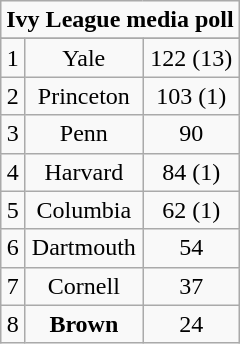<table class="wikitable" style="display: inline-table;">
<tr>
<td align="center" Colspan="3"><strong>Ivy League media poll</strong></td>
</tr>
<tr align="center">
</tr>
<tr align="center">
<td>1</td>
<td>Yale</td>
<td>122 (13)</td>
</tr>
<tr align="center">
<td>2</td>
<td>Princeton</td>
<td>103 (1)</td>
</tr>
<tr align="center">
<td>3</td>
<td>Penn</td>
<td>90</td>
</tr>
<tr align="center">
<td>4</td>
<td>Harvard</td>
<td>84 (1)</td>
</tr>
<tr align="center">
<td>5</td>
<td>Columbia</td>
<td>62 (1)</td>
</tr>
<tr align="center">
<td>6</td>
<td>Dartmouth</td>
<td>54</td>
</tr>
<tr align="center">
<td>7</td>
<td>Cornell</td>
<td>37</td>
</tr>
<tr align="center">
<td>8</td>
<td><strong>Brown</strong></td>
<td>24</td>
</tr>
</table>
